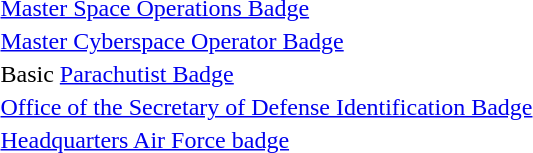<table>
<tr>
<td></td>
<td><a href='#'>Master Space Operations Badge</a></td>
</tr>
<tr>
<td></td>
<td><a href='#'>Master Cyberspace Operator Badge</a></td>
</tr>
<tr>
<td></td>
<td>Basic <a href='#'>Parachutist Badge</a></td>
</tr>
<tr>
<td></td>
<td><a href='#'>Office of the Secretary of Defense Identification Badge</a></td>
</tr>
<tr>
<td></td>
<td><a href='#'>Headquarters Air Force badge</a></td>
</tr>
</table>
